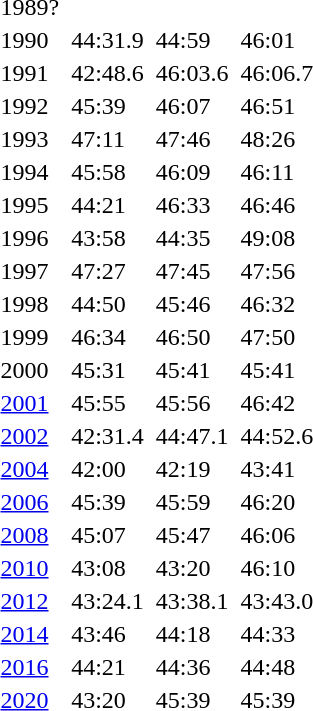<table>
<tr>
<td>1989?</td>
<td></td>
<td></td>
<td></td>
<td></td>
<td></td>
<td></td>
</tr>
<tr>
<td>1990</td>
<td></td>
<td>44:31.9</td>
<td></td>
<td>44:59</td>
<td></td>
<td>46:01</td>
</tr>
<tr>
<td>1991</td>
<td></td>
<td>42:48.6</td>
<td></td>
<td>46:03.6</td>
<td></td>
<td>46:06.7</td>
</tr>
<tr>
<td>1992</td>
<td></td>
<td>45:39</td>
<td></td>
<td>46:07</td>
<td></td>
<td>46:51</td>
</tr>
<tr>
<td>1993</td>
<td></td>
<td>47:11</td>
<td></td>
<td>47:46</td>
<td></td>
<td>48:26</td>
</tr>
<tr>
<td>1994</td>
<td></td>
<td>45:58</td>
<td></td>
<td>46:09</td>
<td></td>
<td>46:11</td>
</tr>
<tr>
<td>1995</td>
<td></td>
<td>44:21</td>
<td></td>
<td>46:33</td>
<td></td>
<td>46:46</td>
</tr>
<tr>
<td>1996</td>
<td></td>
<td>43:58</td>
<td></td>
<td>44:35</td>
<td></td>
<td>49:08</td>
</tr>
<tr>
<td>1997</td>
<td></td>
<td>47:27</td>
<td></td>
<td>47:45</td>
<td></td>
<td>47:56</td>
</tr>
<tr>
<td>1998</td>
<td></td>
<td>44:50</td>
<td></td>
<td>45:46</td>
<td></td>
<td>46:32</td>
</tr>
<tr>
<td>1999</td>
<td></td>
<td>46:34</td>
<td></td>
<td>46:50</td>
<td></td>
<td>47:50</td>
</tr>
<tr>
<td>2000</td>
<td></td>
<td>45:31</td>
<td></td>
<td>45:41</td>
<td></td>
<td>45:41</td>
</tr>
<tr>
<td><a href='#'>2001</a></td>
<td></td>
<td>45:55</td>
<td></td>
<td>45:56</td>
<td></td>
<td>46:42</td>
</tr>
<tr>
<td><a href='#'>2002</a></td>
<td></td>
<td>42:31.4</td>
<td></td>
<td>44:47.1</td>
<td></td>
<td>44:52.6</td>
</tr>
<tr>
<td><a href='#'>2004</a></td>
<td></td>
<td>42:00</td>
<td></td>
<td>42:19</td>
<td></td>
<td>43:41</td>
</tr>
<tr>
<td><a href='#'>2006</a></td>
<td></td>
<td>45:39</td>
<td></td>
<td>45:59</td>
<td></td>
<td>46:20</td>
</tr>
<tr>
<td><a href='#'>2008</a></td>
<td></td>
<td>45:07</td>
<td></td>
<td>45:47</td>
<td></td>
<td>46:06</td>
</tr>
<tr>
<td><a href='#'>2010</a></td>
<td></td>
<td>43:08</td>
<td></td>
<td>43:20</td>
<td></td>
<td>46:10</td>
</tr>
<tr>
<td><a href='#'>2012</a></td>
<td></td>
<td>43:24.1</td>
<td></td>
<td>43:38.1</td>
<td></td>
<td>43:43.0</td>
</tr>
<tr>
<td><a href='#'>2014</a></td>
<td></td>
<td>43:46</td>
<td></td>
<td>44:18</td>
<td></td>
<td>44:33</td>
</tr>
<tr>
<td><a href='#'>2016</a></td>
<td></td>
<td>44:21</td>
<td></td>
<td>44:36</td>
<td></td>
<td>44:48</td>
</tr>
<tr>
<td><a href='#'>2020</a></td>
<td></td>
<td>43:20</td>
<td></td>
<td>45:39</td>
<td></td>
<td>45:39</td>
</tr>
</table>
